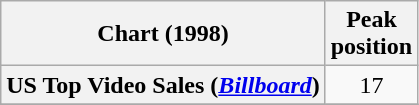<table class="wikitable plainrowheaders sortable" style="text-align:center;">
<tr>
<th scope="col">Chart (1998)</th>
<th scope="col">Peak<br>position</th>
</tr>
<tr>
<th scope="row">US Top Video Sales (<em><a href='#'>Billboard</a></em>)</th>
<td>17</td>
</tr>
<tr>
</tr>
</table>
